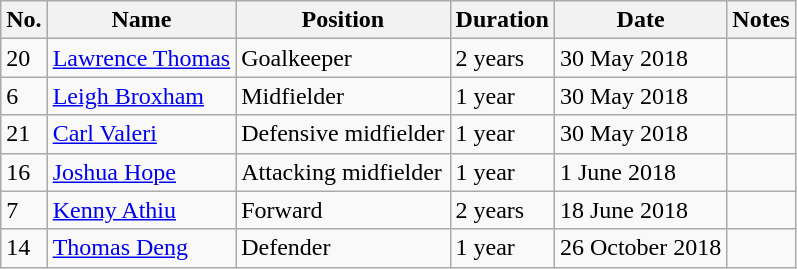<table class="wikitable">
<tr>
<th>No.</th>
<th>Name</th>
<th>Position</th>
<th>Duration</th>
<th>Date</th>
<th>Notes</th>
</tr>
<tr>
<td>20</td>
<td><a href='#'>Lawrence Thomas</a></td>
<td>Goalkeeper</td>
<td>2 years</td>
<td>30 May 2018</td>
<td></td>
</tr>
<tr>
<td>6</td>
<td><a href='#'>Leigh Broxham</a></td>
<td>Midfielder</td>
<td>1 year</td>
<td>30 May 2018</td>
<td></td>
</tr>
<tr>
<td>21</td>
<td><a href='#'>Carl Valeri</a></td>
<td>Defensive midfielder</td>
<td>1 year</td>
<td>30 May 2018</td>
<td></td>
</tr>
<tr>
<td>16</td>
<td><a href='#'>Joshua Hope</a></td>
<td>Attacking midfielder</td>
<td>1 year</td>
<td>1 June 2018</td>
<td></td>
</tr>
<tr>
<td>7</td>
<td><a href='#'>Kenny Athiu</a></td>
<td>Forward</td>
<td>2 years</td>
<td>18 June 2018</td>
<td></td>
</tr>
<tr>
<td>14</td>
<td><a href='#'>Thomas Deng</a></td>
<td>Defender</td>
<td>1 year</td>
<td>26 October 2018</td>
<td></td>
</tr>
</table>
